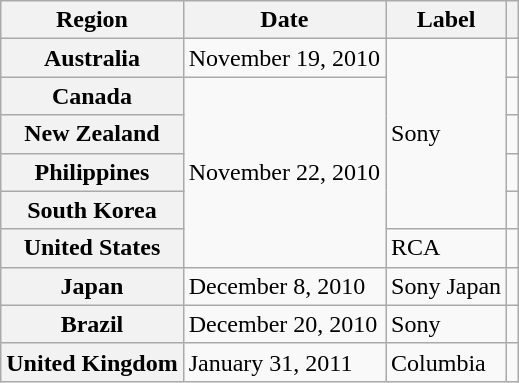<table class="wikitable plainrowheaders">
<tr>
<th scope="col">Region</th>
<th scope="col">Date</th>
<th scope="col">Label</th>
<th scope="col"></th>
</tr>
<tr>
<th scope="row">Australia</th>
<td>November 19, 2010</td>
<td rowspan="5">Sony</td>
<td align="center"></td>
</tr>
<tr>
<th scope="row">Canada</th>
<td rowspan="5">November 22, 2010</td>
<td align="center"></td>
</tr>
<tr>
<th scope="row">New Zealand</th>
<td align="center"></td>
</tr>
<tr>
<th scope="row">Philippines</th>
<td align="center"></td>
</tr>
<tr>
<th scope="row">South Korea</th>
<td align="center"></td>
</tr>
<tr>
<th scope="row">United States</th>
<td>RCA</td>
<td align="center"></td>
</tr>
<tr>
<th scope="row">Japan</th>
<td>December 8, 2010</td>
<td>Sony Japan</td>
<td align="center"></td>
</tr>
<tr>
<th scope="row">Brazil</th>
<td>December 20, 2010</td>
<td>Sony</td>
<td align="center"></td>
</tr>
<tr>
<th scope="row">United Kingdom</th>
<td>January 31, 2011</td>
<td>Columbia</td>
<td align="center"></td>
</tr>
</table>
